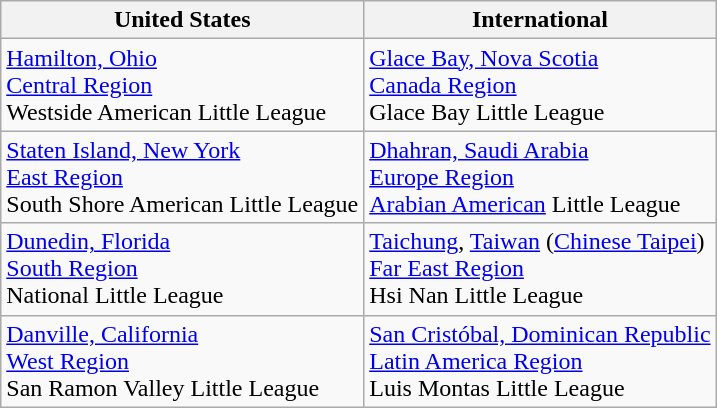<table class="wikitable">
<tr>
<th>United States</th>
<th>International</th>
</tr>
<tr>
<td> <a href='#'>Hamilton, Ohio</a><br><a href='#'>Central Region</a><br>Westside American Little League</td>
<td> <a href='#'>Glace Bay, Nova Scotia</a><br> <a href='#'>Canada Region</a><br>Glace Bay Little League</td>
</tr>
<tr>
<td> <a href='#'>Staten Island, New York</a><br><a href='#'>East Region</a><br>South Shore American Little League</td>
<td> <a href='#'>Dhahran, Saudi Arabia</a><br><a href='#'>Europe Region</a><br><a href='#'>Arabian American</a> Little League</td>
</tr>
<tr>
<td> <a href='#'>Dunedin, Florida</a><br><a href='#'>South Region</a><br>National Little League</td>
<td> <a href='#'>Taichung</a>, <a href='#'>Taiwan</a> (<a href='#'>Chinese Taipei</a>)<br><a href='#'>Far East Region</a><br>Hsi Nan Little League</td>
</tr>
<tr>
<td> <a href='#'>Danville, California</a><br><a href='#'>West Region</a><br>San Ramon Valley Little League</td>
<td> <a href='#'>San Cristóbal, Dominican Republic</a><br><a href='#'>Latin America Region</a><br>Luis Montas Little League</td>
</tr>
</table>
